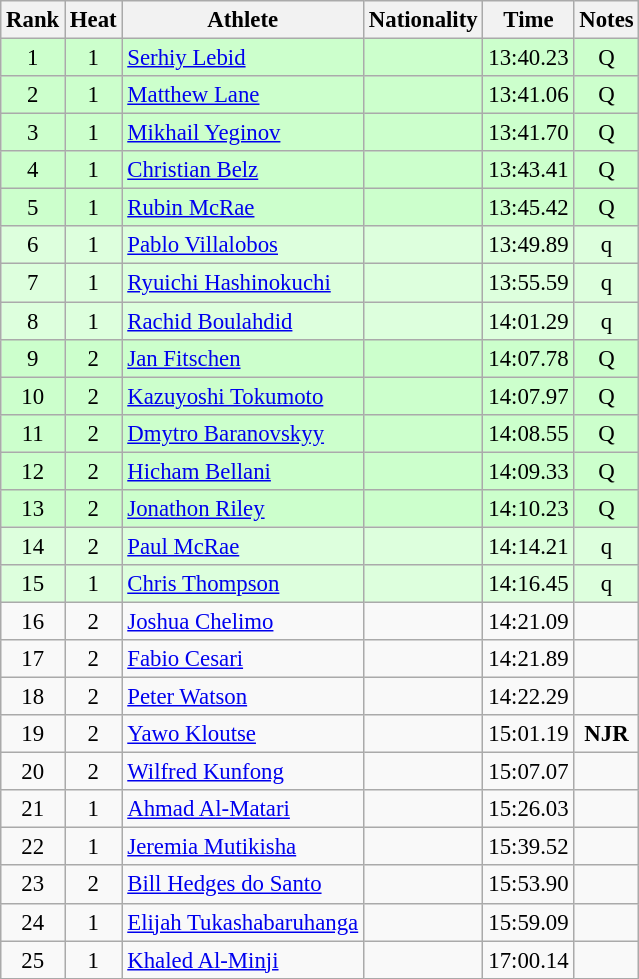<table class="wikitable sortable" style="text-align:center;font-size:95%">
<tr>
<th>Rank</th>
<th>Heat</th>
<th>Athlete</th>
<th>Nationality</th>
<th>Time</th>
<th>Notes</th>
</tr>
<tr bgcolor=ccffcc>
<td>1</td>
<td>1</td>
<td align="left"><a href='#'>Serhiy Lebid</a></td>
<td align=left></td>
<td>13:40.23</td>
<td>Q</td>
</tr>
<tr bgcolor=ccffcc>
<td>2</td>
<td>1</td>
<td align="left"><a href='#'>Matthew Lane</a></td>
<td align=left></td>
<td>13:41.06</td>
<td>Q</td>
</tr>
<tr bgcolor=ccffcc>
<td>3</td>
<td>1</td>
<td align="left"><a href='#'>Mikhail Yeginov</a></td>
<td align=left></td>
<td>13:41.70</td>
<td>Q</td>
</tr>
<tr bgcolor=ccffcc>
<td>4</td>
<td>1</td>
<td align="left"><a href='#'>Christian Belz</a></td>
<td align=left></td>
<td>13:43.41</td>
<td>Q</td>
</tr>
<tr bgcolor=ccffcc>
<td>5</td>
<td>1</td>
<td align="left"><a href='#'>Rubin McRae</a></td>
<td align=left></td>
<td>13:45.42</td>
<td>Q</td>
</tr>
<tr bgcolor=ddffdd>
<td>6</td>
<td>1</td>
<td align="left"><a href='#'>Pablo Villalobos</a></td>
<td align=left></td>
<td>13:49.89</td>
<td>q</td>
</tr>
<tr bgcolor=ddffdd>
<td>7</td>
<td>1</td>
<td align="left"><a href='#'>Ryuichi Hashinokuchi</a></td>
<td align=left></td>
<td>13:55.59</td>
<td>q</td>
</tr>
<tr bgcolor=ddffdd>
<td>8</td>
<td>1</td>
<td align="left"><a href='#'>Rachid Boulahdid</a></td>
<td align=left></td>
<td>14:01.29</td>
<td>q</td>
</tr>
<tr bgcolor=ccffcc>
<td>9</td>
<td>2</td>
<td align="left"><a href='#'>Jan Fitschen</a></td>
<td align=left></td>
<td>14:07.78</td>
<td>Q</td>
</tr>
<tr bgcolor=ccffcc>
<td>10</td>
<td>2</td>
<td align="left"><a href='#'>Kazuyoshi Tokumoto</a></td>
<td align=left></td>
<td>14:07.97</td>
<td>Q</td>
</tr>
<tr bgcolor=ccffcc>
<td>11</td>
<td>2</td>
<td align="left"><a href='#'>Dmytro Baranovskyy</a></td>
<td align=left></td>
<td>14:08.55</td>
<td>Q</td>
</tr>
<tr bgcolor=ccffcc>
<td>12</td>
<td>2</td>
<td align="left"><a href='#'>Hicham Bellani</a></td>
<td align=left></td>
<td>14:09.33</td>
<td>Q</td>
</tr>
<tr bgcolor=ccffcc>
<td>13</td>
<td>2</td>
<td align="left"><a href='#'>Jonathon Riley</a></td>
<td align=left></td>
<td>14:10.23</td>
<td>Q</td>
</tr>
<tr bgcolor=ddffdd>
<td>14</td>
<td>2</td>
<td align="left"><a href='#'>Paul McRae</a></td>
<td align=left></td>
<td>14:14.21</td>
<td>q</td>
</tr>
<tr bgcolor=ddffdd>
<td>15</td>
<td>1</td>
<td align="left"><a href='#'>Chris Thompson</a></td>
<td align=left></td>
<td>14:16.45</td>
<td>q</td>
</tr>
<tr>
<td>16</td>
<td>2</td>
<td align="left"><a href='#'>Joshua Chelimo</a></td>
<td align=left></td>
<td>14:21.09</td>
<td></td>
</tr>
<tr>
<td>17</td>
<td>2</td>
<td align="left"><a href='#'>Fabio Cesari</a></td>
<td align=left></td>
<td>14:21.89</td>
<td></td>
</tr>
<tr>
<td>18</td>
<td>2</td>
<td align="left"><a href='#'>Peter Watson</a></td>
<td align=left></td>
<td>14:22.29</td>
<td></td>
</tr>
<tr>
<td>19</td>
<td>2</td>
<td align="left"><a href='#'>Yawo Kloutse</a></td>
<td align=left></td>
<td>15:01.19</td>
<td><strong>NJR</strong></td>
</tr>
<tr>
<td>20</td>
<td>2</td>
<td align="left"><a href='#'>Wilfred Kunfong</a></td>
<td align=left></td>
<td>15:07.07</td>
<td></td>
</tr>
<tr>
<td>21</td>
<td>1</td>
<td align="left"><a href='#'>Ahmad Al-Matari</a></td>
<td align=left></td>
<td>15:26.03</td>
<td></td>
</tr>
<tr>
<td>22</td>
<td>1</td>
<td align="left"><a href='#'>Jeremia Mutikisha</a></td>
<td align=left></td>
<td>15:39.52</td>
<td></td>
</tr>
<tr>
<td>23</td>
<td>2</td>
<td align="left"><a href='#'>Bill Hedges do Santo</a></td>
<td align=left></td>
<td>15:53.90</td>
<td></td>
</tr>
<tr>
<td>24</td>
<td>1</td>
<td align="left"><a href='#'>Elijah Tukashabaruhanga</a></td>
<td align=left></td>
<td>15:59.09</td>
<td></td>
</tr>
<tr>
<td>25</td>
<td>1</td>
<td align="left"><a href='#'>Khaled Al-Minji</a></td>
<td align=left></td>
<td>17:00.14</td>
<td></td>
</tr>
</table>
